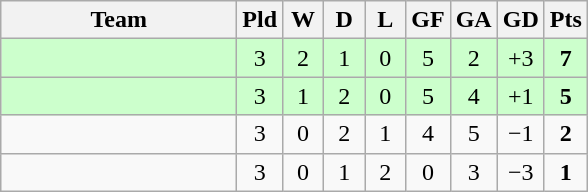<table class="wikitable" style="text-align:center;">
<tr>
<th width=150>Team</th>
<th width=20>Pld</th>
<th width=20>W</th>
<th width=20>D</th>
<th width=20>L</th>
<th width=20>GF</th>
<th width=20>GA</th>
<th width=20>GD</th>
<th width=20>Pts</th>
</tr>
<tr bgcolor="#ccffcc">
<td align="left"></td>
<td>3</td>
<td>2</td>
<td>1</td>
<td>0</td>
<td>5</td>
<td>2</td>
<td>+3</td>
<td><strong>7</strong></td>
</tr>
<tr bgcolor="#ccffcc">
<td align="left"></td>
<td>3</td>
<td>1</td>
<td>2</td>
<td>0</td>
<td>5</td>
<td>4</td>
<td>+1</td>
<td><strong>5</strong></td>
</tr>
<tr>
<td align="left"></td>
<td>3</td>
<td>0</td>
<td>2</td>
<td>1</td>
<td>4</td>
<td>5</td>
<td>−1</td>
<td><strong>2</strong></td>
</tr>
<tr>
<td align="left"></td>
<td>3</td>
<td>0</td>
<td>1</td>
<td>2</td>
<td>0</td>
<td>3</td>
<td>−3</td>
<td><strong>1</strong></td>
</tr>
</table>
